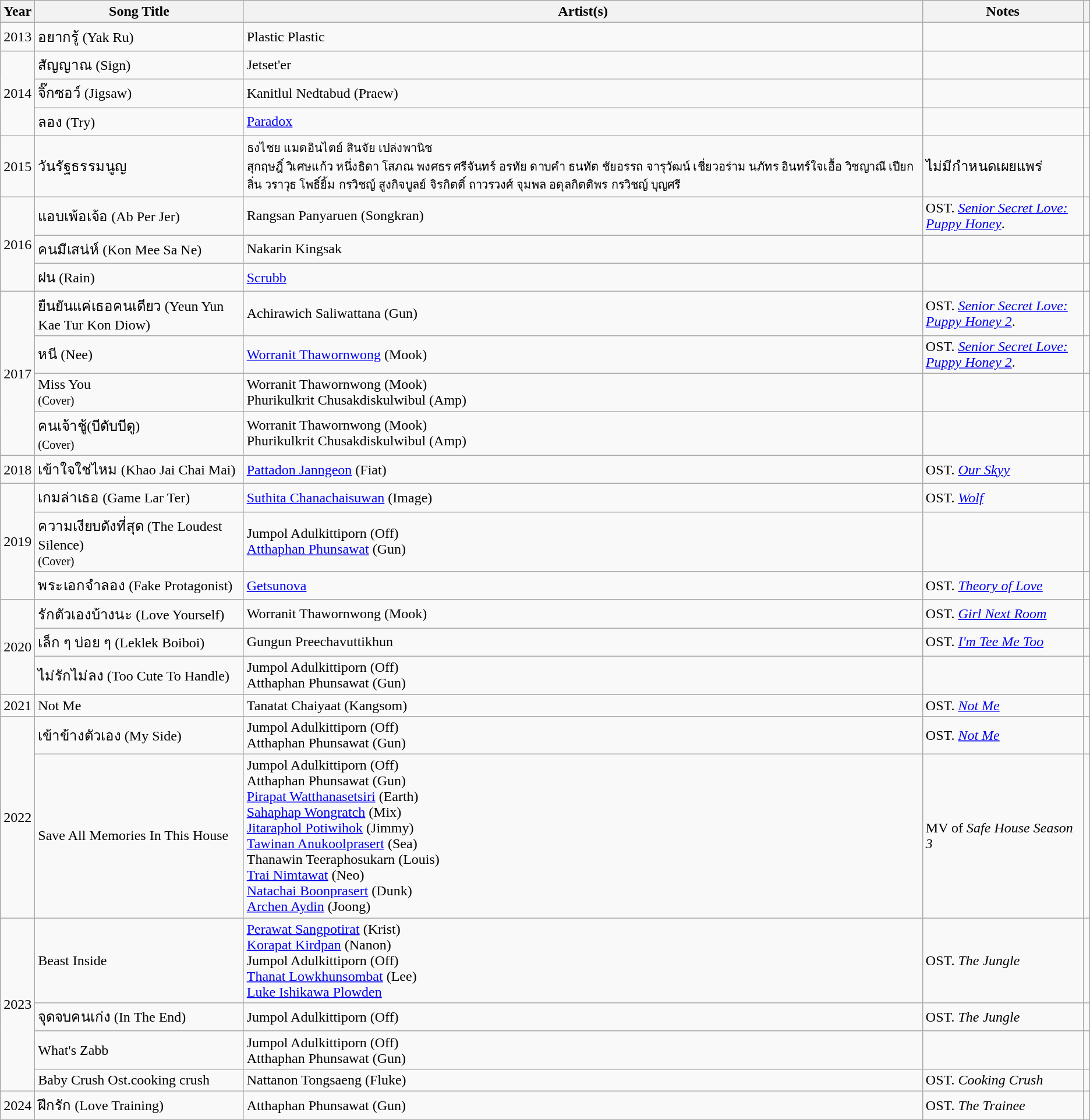<table class="wikitable sortable plainrowheaders">
<tr>
<th scope="col">Year</th>
<th scope="col">Song Title</th>
<th scope="col">Artist(s)</th>
<th scope="col" class="unsortable">Notes</th>
<th scope="col" class="unsortable"></th>
</tr>
<tr>
<td scope="row">2013</td>
<td>อยากรู้ (Yak Ru)</td>
<td>Plastic Plastic</td>
<td></td>
<td style="text-align: center;"></td>
</tr>
<tr>
<td rowspan="3" scope="row">2014</td>
<td>สัญญาณ (Sign)</td>
<td>Jetset'er</td>
<td></td>
<td style="text-align: center;"></td>
</tr>
<tr>
<td>จิ๊กซอว์ (Jigsaw)</td>
<td>Kanitlul Nedtabud (Praew)</td>
<td></td>
<td style="text-align: center;"></td>
</tr>
<tr>
<td>ลอง (Try)</td>
<td><a href='#'>Paradox</a></td>
<td></td>
<td style="text-align: center;"></td>
</tr>
<tr>
<td>2015</td>
<td>วันรัฐธรรมนูญ</td>
<td><small>ธงไชย แมดอินไตย์</small> <small>สินจัย เปล่งพานิช</small><br><small>สุกฤษฎิ์ วิเศษแก้ว</small>
<small>หนึ่งธิดา โสภณ</small>
<small>พงศธร ศรีจันทร์</small>
<small>อรทัย ดาบคำ</small>
<small>ธนทัต ชัยอรรถ</small>
<small>จารุวัฒน์ เชี่ยวอร่าม</small>
<small>นภัทร อินทร์ใจเอื้อ</small>
<small>วิชญาณี เปียกลิ่น</small>
<small>วราวุธ โพธิ์ยิ้ม</small>
<small>กรวิชญ์ สูงกิจบูลย์</small>
<small>จิรกิตติ์ ถาวรวงศ์</small>
<small>จุมพล อดุลกิตติพร</small>
<small>กรวิชญ์ บุญศรี</small></td>
<td>ไม่มีกำหนดเผยแพร่</td>
<td></td>
</tr>
<tr>
<td rowspan="3">2016</td>
<td>แอบเพ้อเจ้อ (Ab Per Jer)</td>
<td>Rangsan Panyaruen (Songkran)</td>
<td>OST. <em><a href='#'>Senior Secret Love: Puppy Honey</a></em>.</td>
<td style="text-align: center;"></td>
</tr>
<tr>
<td>คนมีเสน่ห์ (Kon Mee Sa Ne)</td>
<td>Nakarin Kingsak</td>
<td></td>
<td style="text-align: center;"></td>
</tr>
<tr>
<td>ฝน (Rain)</td>
<td><a href='#'>Scrubb</a></td>
<td></td>
<td style="text-align: center;"></td>
</tr>
<tr>
<td rowspan="4">2017</td>
<td>ยืนยันแค่เธอคนเดียว (Yeun Yun Kae Tur Kon Diow)</td>
<td>Achirawich Saliwattana (Gun)</td>
<td>OST. <em><a href='#'>Senior Secret Love: Puppy Honey 2</a></em>.</td>
<td style="text-align: center;"></td>
</tr>
<tr>
<td>หนี (Nee)</td>
<td><a href='#'>Worranit Thawornwong</a> (Mook)</td>
<td>OST. <em><a href='#'>Senior Secret Love: Puppy Honey 2</a></em>.</td>
<td style="text-align: center;"></td>
</tr>
<tr>
<td>Miss You<br><small>(Cover)</small></td>
<td>Worranit Thawornwong (Mook)<br>Phurikulkrit Chusakdiskulwibul (Amp)</td>
<td></td>
<td></td>
</tr>
<tr>
<td>คนเจ้าชู้(บีดับบีดู)<br><small>(Cover)</small></td>
<td>Worranit Thawornwong (Mook)<br>Phurikulkrit Chusakdiskulwibul (Amp)</td>
<td></td>
<td></td>
</tr>
<tr>
<td scope="row">2018</td>
<td>เข้าใจใช่ไหม (Khao Jai Chai Mai)</td>
<td><a href='#'>Pattadon Janngeon</a> (Fiat)</td>
<td>OST. <em><a href='#'>Our Skyy</a></em></td>
<td style="text-align: center;"></td>
</tr>
<tr>
<td rowspan="3">2019</td>
<td>เกมล่าเธอ (Game Lar Ter)</td>
<td><a href='#'>Suthita Chanachaisuwan</a> (Image)</td>
<td>OST. <em><a href='#'>Wolf</a></em></td>
<td></td>
</tr>
<tr>
<td>ความเงียบดังที่สุด (The Loudest Silence)<br><small>(Cover)</small></td>
<td>Jumpol Adulkittiporn (Off)<br><a href='#'>Atthaphan Phunsawat</a> (Gun)</td>
<td></td>
<td style="text-align: center;"></td>
</tr>
<tr>
<td>พระเอกจำลอง (Fake Protagonist)</td>
<td><a href='#'>Getsunova</a></td>
<td>OST. <em><a href='#'>Theory of Love</a></em></td>
<td style="text-align: center;"></td>
</tr>
<tr>
<td rowspan="3">2020</td>
<td>รักตัวเองบ้างนะ (Love Yourself)</td>
<td>Worranit Thawornwong (Mook)</td>
<td>OST. <em><a href='#'>Girl Next Room</a></em></td>
<td></td>
</tr>
<tr>
<td>เล็ก ๆ บ่อย ๆ (Leklek Boiboi)</td>
<td>Gungun Preechavuttikhun</td>
<td>OST. <em><a href='#'>I'm Tee Me Too</a></em></td>
<td></td>
</tr>
<tr>
<td>ไม่รักไม่ลง (Too Cute To Handle)</td>
<td>Jumpol Adulkittiporn (Off)<br>Atthaphan Phunsawat (Gun)</td>
<td></td>
<td></td>
</tr>
<tr>
<td>2021</td>
<td>Not Me</td>
<td>Tanatat Chaiyaat (Kangsom)</td>
<td>OST. <em><a href='#'>Not Me</a></em></td>
<td></td>
</tr>
<tr>
<td rowspan="2">2022</td>
<td>เข้าข้างตัวเอง (My Side)</td>
<td>Jumpol Adulkittiporn (Off)<br>Atthaphan Phunsawat (Gun)</td>
<td>OST. <em><a href='#'>Not Me</a></em></td>
<td></td>
</tr>
<tr>
<td>Save All Memories In This House</td>
<td>Jumpol Adulkittiporn (Off)<br>Atthaphan Phunsawat (Gun)<br><a href='#'>Pirapat Watthanasetsiri</a> (Earth)<br><a href='#'>Sahaphap Wongratch</a> (Mix)<br><a href='#'>Jitaraphol Potiwihok</a> (Jimmy)<br><a href='#'>Tawinan Anukoolprasert</a> (Sea)<br>Thanawin Teeraphosukarn (Louis)<br><a href='#'>Trai Nimtawat</a> (Neo)<br><a href='#'>Natachai Boonprasert</a> (Dunk)<br><a href='#'>Archen Aydin</a> (Joong)</td>
<td>MV of <em>Safe House Season 3</em></td>
<td></td>
</tr>
<tr>
<td rowspan="4">2023</td>
<td>Beast Inside</td>
<td><a href='#'>Perawat Sangpotirat</a> (Krist)<br><a href='#'>Korapat Kirdpan</a> (Nanon)<br>Jumpol Adulkittiporn (Off)<br><a href='#'>Thanat Lowkhunsombat</a> (Lee)<br><a href='#'>Luke Ishikawa Plowden</a></td>
<td>OST. <em>The Jungle</em></td>
<td></td>
</tr>
<tr>
<td>จุดจบคนเก่ง (In The End)</td>
<td>Jumpol Adulkittiporn (Off)</td>
<td>OST. <em>The Jungle</em></td>
<td></td>
</tr>
<tr>
<td>What's Zabb</td>
<td>Jumpol Adulkittiporn (Off)<br>Atthaphan Phunsawat (Gun)</td>
<td></td>
<td></td>
</tr>
<tr>
<td>Baby Crush Ost.cooking crush</td>
<td>Nattanon Tongsaeng (Fluke)</td>
<td>OST. <em>Cooking Crush</em></td>
<td></td>
</tr>
<tr>
<td rowspan="1">2024</td>
<td>ฝึกรัก (Love Training)</td>
<td>Atthaphan Phunsawat (Gun)</td>
<td>OST. <em>The Trainee</em></td>
<td></td>
</tr>
</table>
